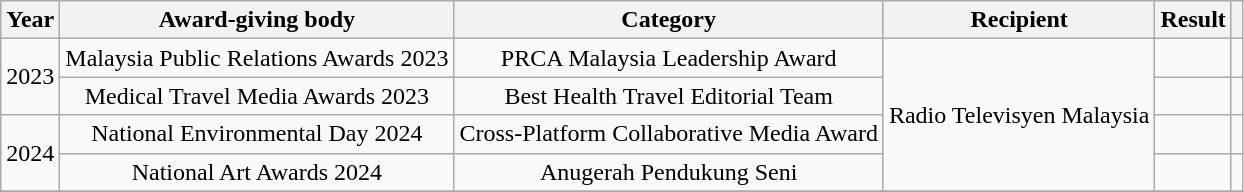<table class="wikitable" style="text-align:center">
<tr>
<th>Year</th>
<th>Award-giving body</th>
<th>Category</th>
<th>Recipient</th>
<th>Result</th>
<th></th>
</tr>
<tr>
<td rowspan="2">2023</td>
<td>Malaysia Public Relations Awards 2023</td>
<td>PRCA Malaysia Leadership Award</td>
<td rowspan="4">Radio Televisyen Malaysia</td>
<td></td>
<td></td>
</tr>
<tr>
<td>Medical Travel Media Awards 2023</td>
<td>Best Health Travel Editorial Team</td>
<td></td>
<td></td>
</tr>
<tr>
<td rowspan="2">2024</td>
<td>National Environmental Day 2024</td>
<td>Cross-Platform Collaborative Media Award</td>
<td></td>
<td></td>
</tr>
<tr>
<td>National Art Awards 2024</td>
<td>Anugerah Pendukung Seni</td>
<td></td>
<td></td>
</tr>
<tr>
</tr>
</table>
